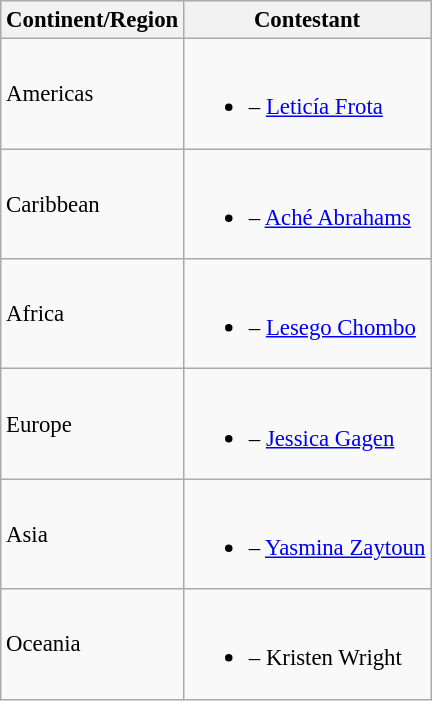<table class="wikitable sortable" style="font-size:95%;">
<tr>
<th>Continent/Region</th>
<th>Contestant</th>
</tr>
<tr>
<td>Americas</td>
<td><br><ul><li> – <a href='#'>Leticía Frota</a></li></ul></td>
</tr>
<tr>
<td>Caribbean</td>
<td><br><ul><li> – <a href='#'>Aché Abrahams</a></li></ul></td>
</tr>
<tr>
<td>Africa</td>
<td><br><ul><li> – <a href='#'>Lesego Chombo</a></li></ul></td>
</tr>
<tr>
<td>Europe</td>
<td><br><ul><li> – <a href='#'>Jessica Gagen</a></li></ul></td>
</tr>
<tr>
<td>Asia</td>
<td><br><ul><li> – <a href='#'>Yasmina Zaytoun</a></li></ul></td>
</tr>
<tr>
<td>Oceania</td>
<td><br><ul><li> – Kristen Wright</li></ul></td>
</tr>
</table>
